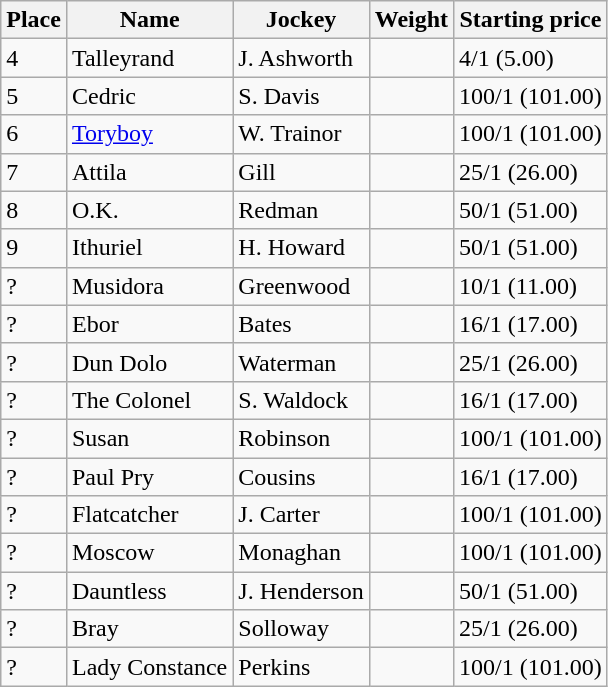<table class="wikitable">
<tr>
<th>Place</th>
<th>Name</th>
<th>Jockey</th>
<th>Weight</th>
<th>Starting price</th>
</tr>
<tr>
<td>4</td>
<td>Talleyrand</td>
<td>J. Ashworth</td>
<td></td>
<td>4/1 (5.00)</td>
</tr>
<tr>
<td>5</td>
<td>Cedric</td>
<td>S. Davis</td>
<td></td>
<td>100/1 (101.00)</td>
</tr>
<tr>
<td>6</td>
<td><a href='#'>Toryboy</a></td>
<td>W. Trainor</td>
<td></td>
<td>100/1 (101.00)</td>
</tr>
<tr>
<td>7</td>
<td>Attila</td>
<td>Gill</td>
<td></td>
<td>25/1 (26.00)</td>
</tr>
<tr>
<td>8</td>
<td>O.K.</td>
<td>Redman</td>
<td></td>
<td>50/1 (51.00)</td>
</tr>
<tr>
<td>9</td>
<td>Ithuriel</td>
<td>H. Howard</td>
<td></td>
<td>50/1 (51.00)</td>
</tr>
<tr>
<td>?</td>
<td>Musidora</td>
<td>Greenwood</td>
<td></td>
<td>10/1 (11.00)</td>
</tr>
<tr>
<td>?</td>
<td>Ebor</td>
<td>Bates</td>
<td></td>
<td>16/1 (17.00)</td>
</tr>
<tr>
<td>?</td>
<td>Dun Dolo</td>
<td>Waterman</td>
<td></td>
<td>25/1 (26.00)</td>
</tr>
<tr>
<td>?</td>
<td>The Colonel</td>
<td>S. Waldock</td>
<td></td>
<td>16/1 (17.00)</td>
</tr>
<tr>
<td>?</td>
<td>Susan</td>
<td>Robinson</td>
<td></td>
<td>100/1 (101.00)</td>
</tr>
<tr>
<td>?</td>
<td>Paul Pry</td>
<td>Cousins</td>
<td></td>
<td>16/1 (17.00)</td>
</tr>
<tr>
<td>?</td>
<td>Flatcatcher</td>
<td>J. Carter</td>
<td></td>
<td>100/1 (101.00)</td>
</tr>
<tr>
<td>?</td>
<td>Moscow</td>
<td>Monaghan</td>
<td></td>
<td>100/1 (101.00)</td>
</tr>
<tr>
<td>?</td>
<td>Dauntless</td>
<td>J. Henderson</td>
<td></td>
<td>50/1 (51.00)</td>
</tr>
<tr>
<td>?</td>
<td>Bray</td>
<td>Solloway</td>
<td></td>
<td>25/1 (26.00)</td>
</tr>
<tr>
<td>?</td>
<td>Lady Constance</td>
<td>Perkins</td>
<td></td>
<td>100/1 (101.00)</td>
</tr>
</table>
